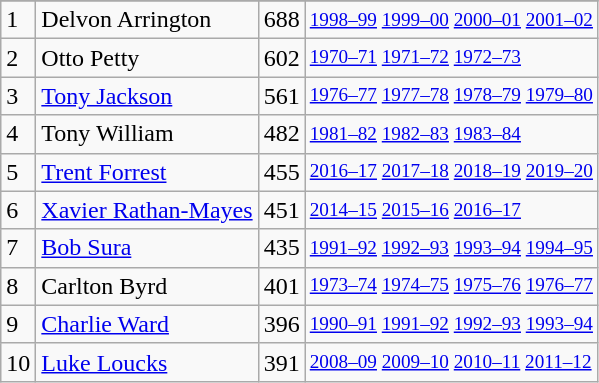<table class="wikitable">
<tr>
</tr>
<tr>
<td>1</td>
<td>Delvon Arrington</td>
<td>688</td>
<td style="font-size:80%;"><a href='#'>1998–99</a> <a href='#'>1999–00</a> <a href='#'>2000–01</a> <a href='#'>2001–02</a></td>
</tr>
<tr>
<td>2</td>
<td>Otto Petty</td>
<td>602</td>
<td style="font-size:80%;"><a href='#'>1970–71</a> <a href='#'>1971–72</a> <a href='#'>1972–73</a></td>
</tr>
<tr>
<td>3</td>
<td><a href='#'>Tony Jackson</a></td>
<td>561</td>
<td style="font-size:80%;"><a href='#'>1976–77</a> <a href='#'>1977–78</a> <a href='#'>1978–79</a> <a href='#'>1979–80</a></td>
</tr>
<tr>
<td>4</td>
<td>Tony William</td>
<td>482</td>
<td style="font-size:80%;"><a href='#'>1981–82</a> <a href='#'>1982–83</a> <a href='#'>1983–84</a></td>
</tr>
<tr>
<td>5</td>
<td><a href='#'>Trent Forrest</a></td>
<td>455</td>
<td style="font-size:80%;"><a href='#'>2016–17</a> <a href='#'>2017–18</a> <a href='#'>2018–19</a> <a href='#'>2019–20</a></td>
</tr>
<tr>
<td>6</td>
<td><a href='#'>Xavier Rathan-Mayes</a></td>
<td>451</td>
<td style="font-size:80%;"><a href='#'>2014–15</a> <a href='#'>2015–16</a> <a href='#'>2016–17</a></td>
</tr>
<tr>
<td>7</td>
<td><a href='#'>Bob Sura</a></td>
<td>435</td>
<td style="font-size:80%;"><a href='#'>1991–92</a> <a href='#'>1992–93</a> <a href='#'>1993–94</a> <a href='#'>1994–95</a></td>
</tr>
<tr>
<td>8</td>
<td>Carlton Byrd</td>
<td>401</td>
<td style="font-size:80%;"><a href='#'>1973–74</a> <a href='#'>1974–75</a> <a href='#'>1975–76</a> <a href='#'>1976–77</a></td>
</tr>
<tr>
<td>9</td>
<td><a href='#'>Charlie Ward</a></td>
<td>396</td>
<td style="font-size:80%;"><a href='#'>1990–91</a> <a href='#'>1991–92</a> <a href='#'>1992–93</a> <a href='#'>1993–94</a></td>
</tr>
<tr>
<td>10</td>
<td><a href='#'>Luke Loucks</a></td>
<td>391</td>
<td style="font-size:80%;"><a href='#'>2008–09</a> <a href='#'>2009–10</a> <a href='#'>2010–11</a> <a href='#'>2011–12</a></td>
</tr>
</table>
